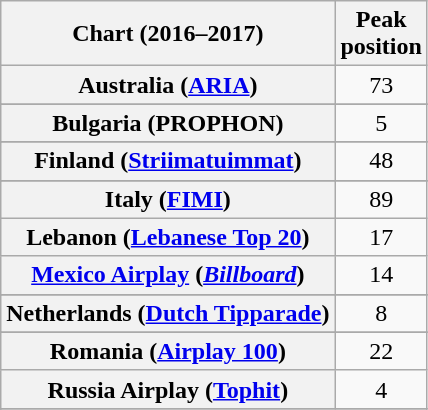<table class="wikitable sortable plainrowheaders" style="text-align:center">
<tr>
<th scope="col">Chart (2016–2017)</th>
<th scope="col">Peak<br> position</th>
</tr>
<tr>
<th scope="row">Australia (<a href='#'>ARIA</a>)</th>
<td>73</td>
</tr>
<tr>
</tr>
<tr>
</tr>
<tr>
</tr>
<tr>
<th scope="row">Bulgaria (PROPHON)</th>
<td>5</td>
</tr>
<tr>
</tr>
<tr>
</tr>
<tr>
</tr>
<tr>
</tr>
<tr>
<th scope="row">Finland (<a href='#'>Striimatuimmat</a>)</th>
<td>48</td>
</tr>
<tr>
</tr>
<tr>
</tr>
<tr>
</tr>
<tr>
</tr>
<tr>
<th scope="row">Italy (<a href='#'>FIMI</a>)</th>
<td>89</td>
</tr>
<tr>
<th scope="row">Lebanon (<a href='#'>Lebanese Top 20</a>)</th>
<td>17</td>
</tr>
<tr>
<th scope="row"><a href='#'>Mexico Airplay</a> (<em><a href='#'>Billboard</a></em>)</th>
<td>14</td>
</tr>
<tr>
</tr>
<tr>
<th scope="row">Netherlands (<a href='#'>Dutch Tipparade</a>)</th>
<td>8</td>
</tr>
<tr>
</tr>
<tr>
<th scope="row">Romania (<a href='#'>Airplay 100</a>)</th>
<td>22</td>
</tr>
<tr>
<th scope="row">Russia Airplay (<a href='#'>Tophit</a>)</th>
<td>4</td>
</tr>
<tr>
</tr>
<tr>
</tr>
<tr>
</tr>
<tr>
</tr>
<tr>
</tr>
<tr>
</tr>
<tr>
</tr>
<tr>
</tr>
<tr>
</tr>
<tr>
</tr>
<tr>
</tr>
</table>
